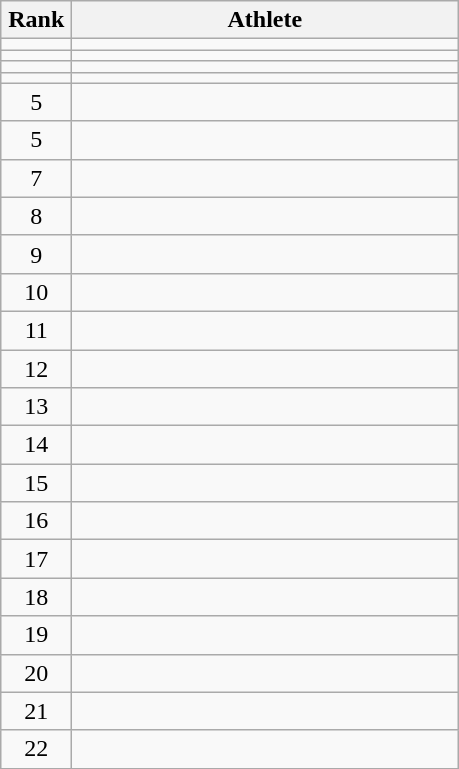<table class="wikitable" style="text-align: center;">
<tr>
<th width=40>Rank</th>
<th width=250>Athlete</th>
</tr>
<tr>
<td></td>
<td align="left"></td>
</tr>
<tr>
<td></td>
<td align="left"></td>
</tr>
<tr>
<td></td>
<td align="left"></td>
</tr>
<tr>
<td></td>
<td align="left"></td>
</tr>
<tr>
<td>5</td>
<td align="left"></td>
</tr>
<tr>
<td>5</td>
<td align="left"></td>
</tr>
<tr>
<td>7</td>
<td align="left"></td>
</tr>
<tr>
<td>8</td>
<td align="left"></td>
</tr>
<tr>
<td>9</td>
<td align="left"></td>
</tr>
<tr>
<td>10</td>
<td align="left"></td>
</tr>
<tr>
<td>11</td>
<td align="left"></td>
</tr>
<tr>
<td>12</td>
<td align="left"></td>
</tr>
<tr>
<td>13</td>
<td align="left"></td>
</tr>
<tr>
<td>14</td>
<td align="left"></td>
</tr>
<tr>
<td>15</td>
<td align="left"></td>
</tr>
<tr>
<td>16</td>
<td align="left"></td>
</tr>
<tr>
<td>17</td>
<td align="left"></td>
</tr>
<tr>
<td>18</td>
<td align="left"></td>
</tr>
<tr>
<td>19</td>
<td align="left"></td>
</tr>
<tr>
<td>20</td>
<td align="left"></td>
</tr>
<tr>
<td>21</td>
<td align="left"></td>
</tr>
<tr>
<td>22</td>
<td align="left"></td>
</tr>
</table>
